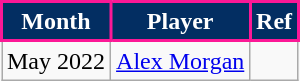<table class="wikitable">
<tr>
<th style="background:#032E62; color:white; border:2px solid #FC1896;" scope="col">Month</th>
<th style="background:#032E62; color:white; border:2px solid #FC1896;" scope="col">Player</th>
<th style="background:#032E62; color:white; border:2px solid #FC1896;" scope="col">Ref</th>
</tr>
<tr>
<td>May 2022</td>
<td> <a href='#'>Alex Morgan</a></td>
<td></td>
</tr>
</table>
